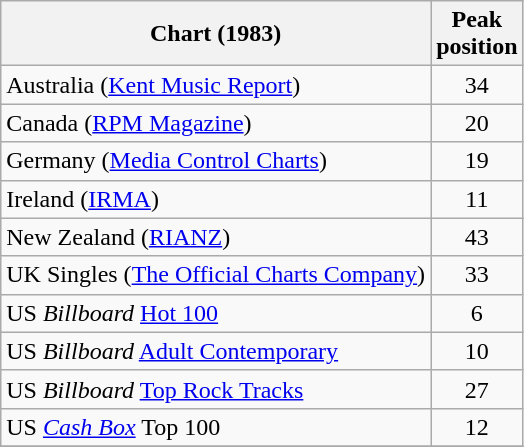<table class="wikitable sortable">
<tr>
<th>Chart (1983)</th>
<th>Peak<br>position</th>
</tr>
<tr>
<td>Australia (<a href='#'>Kent Music Report</a>)</td>
<td style="text-align:center;">34</td>
</tr>
<tr>
<td>Canada (<a href='#'>RPM Magazine</a>)</td>
<td style="text-align:center;">20</td>
</tr>
<tr>
<td>Germany (<a href='#'>Media Control Charts</a>)</td>
<td style="text-align:center;">19</td>
</tr>
<tr>
<td>Ireland (<a href='#'>IRMA</a>)</td>
<td style="text-align:center;">11</td>
</tr>
<tr>
<td>New Zealand (<a href='#'>RIANZ</a>)</td>
<td style="text-align:center;">43</td>
</tr>
<tr>
<td>UK Singles (<a href='#'>The Official Charts Company</a>)</td>
<td style="text-align:center;">33</td>
</tr>
<tr>
<td>US <em>Billboard</em> <a href='#'>Hot 100</a></td>
<td style="text-align:center;">6</td>
</tr>
<tr>
<td>US <em>Billboard</em> <a href='#'>Adult Contemporary</a></td>
<td style="text-align:center;">10</td>
</tr>
<tr>
<td>US <em>Billboard</em> <a href='#'>Top Rock Tracks</a></td>
<td style="text-align:center;">27</td>
</tr>
<tr>
<td>US <a href='#'><em>Cash Box</em></a> Top 100</td>
<td align="center">12</td>
</tr>
<tr>
</tr>
</table>
